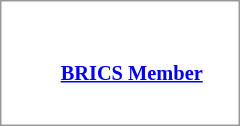<table class="skin-nightmode-reset-color" style="background:white; color: inherit; border:1px solid rgb(153, 153, 153); margin: 1em auto 1em auto; overflow:auto; overflow-x:auto; overflow-y:hidden;">
<tr style="text-align:center;">
<td></td>
</tr>
<tr style="font-size:85%;">
<td><br><table class="wikitable collapsible collapsed skin-nightmode-reset-color" style="background:white; color:inherit; border:1px solid white;">
<tr>
<td style="border:0; width:2em;"></td>
<td style="border:0;"><strong><a href='#'>BRICS Member</a></strong> </td>
</tr>
<tr valign="top">
<td style="border:0;" colspan="2"></td>
</tr>
</table>
</td>
</tr>
</table>
